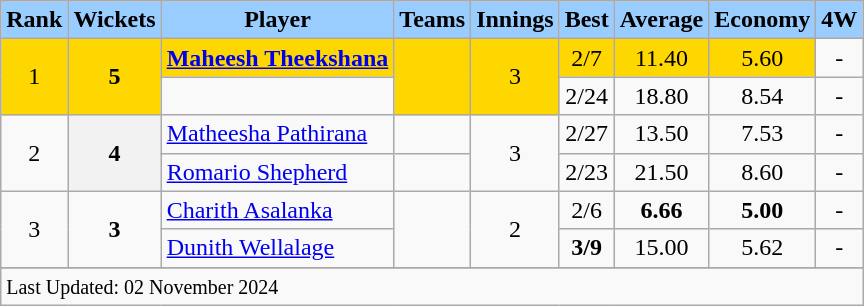<table class="wikitable plainrowheaders sortable">
<tr>
<th scope="col" style="background:#9cf;">Rank</th>
<th scope="col" style="background:#9cf;">Wickets</th>
<th scope="col" style="background:#9cf;">Player</th>
<th scope="col" style="background:#9cf;">Teams</th>
<th scope="col" style="background:#9cf;">Innings</th>
<th scope="col" style="background:#9cf;">Best</th>
<th scope="col" style="background:#9cf;">Average</th>
<th scope="col" style="background:#9cf;">Economy</th>
<th scope="col" style="background:#9cf;">4W</th>
</tr>
<tr>
<td rowspan="2" style="text-align:center; background:gold;">1</td>
<th rowspan="2" scope="row" style="text-align:center; background:gold;"><strong>5</strong></th>
<td style="background:gold;"><strong><a href='#'>Maheesh Theekshana</a></strong></td>
<td rowspan="2" style="text-align:center; background:gold;"></td>
<td rowspan="2" style="text-align:center; background:gold;">3</td>
<td style="text-align:center; background:gold;">2/7</td>
<td style="text-align:center; background:gold;">11.40</td>
<td style="text-align:center; background:gold;">5.60</td>
<td align="center">-</td>
</tr>
<tr>
<td></td>
<td align="center">2/24</td>
<td align="center">18.80</td>
<td align="center">8.54</td>
<td align="center">-</td>
</tr>
<tr>
<td rowspan="2" align="center">2</td>
<th rowspan="2" scope="row" style="text-align:center;"><strong>4</strong></th>
<td><a href='#'>Matheesha Pathirana</a></td>
<td align="center"></td>
<td rowspan="2" align="center">3</td>
<td align="center">2/27</td>
<td align="center">13.50</td>
<td align="center">7.53</td>
<td align="center">-</td>
</tr>
<tr>
<td><a href='#'>Romario Shepherd</a></td>
<td align="center"></td>
<td align="center">2/23</td>
<td align="center">21.50</td>
<td align="center">8.60</td>
<td align="center">-</td>
</tr>
<tr>
<td rowspan="2" align="center">3</td>
<td rowspan="2" align="center"><strong>3</strong></td>
<td><a href='#'>Charith Asalanka</a></td>
<td rowspan="2" align="center"></td>
<td rowspan="2" align="center">2</td>
<td align="center">2/6</td>
<td align="center"><strong>6.66</strong></td>
<td align="center"><strong>5.00</strong></td>
<td align="center">-</td>
</tr>
<tr>
<td><a href='#'>Dunith Wellalage</a></td>
<td align="center"><strong>3/9</strong></td>
<td align="center">15.00</td>
<td align="center">5.62</td>
<td align="center">-</td>
</tr>
<tr>
</tr>
<tr class="sortbottom">
<td colspan="10"><small>Last Updated: 02 November 2024</small></td>
</tr>
</table>
